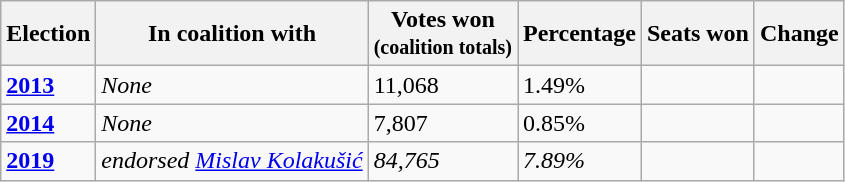<table class="wikitable">
<tr>
<th>Election</th>
<th>In coalition with</th>
<th>Votes won<br><small>(coalition totals)</small></th>
<th>Percentage</th>
<th>Seats won</th>
<th>Change</th>
</tr>
<tr>
<td><a href='#'><strong>2013</strong></a></td>
<td><em>None</em></td>
<td>11,068</td>
<td>1.49%</td>
<td></td>
<td></td>
</tr>
<tr>
<td><a href='#'><strong>2014</strong></a></td>
<td><em>None</em></td>
<td>7,807</td>
<td>0.85%</td>
<td></td>
<td></td>
</tr>
<tr>
<td><a href='#'><strong>2019</strong></a></td>
<td><em>endorsed <a href='#'>Mislav Kolakušić</a></em></td>
<td><em>84,765</em></td>
<td><em>7.89%</em></td>
<td></td>
<td></td>
</tr>
</table>
